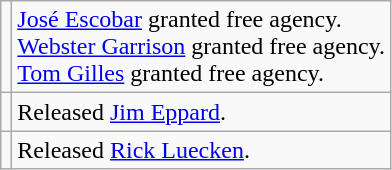<table class="wikitable">
<tr>
<td></td>
<td><a href='#'>José Escobar</a> granted free agency. <br><a href='#'>Webster Garrison</a> granted free agency. <br><a href='#'>Tom Gilles</a> granted free agency.</td>
</tr>
<tr>
<td></td>
<td>Released <a href='#'>Jim Eppard</a>.</td>
</tr>
<tr>
<td></td>
<td>Released <a href='#'>Rick Luecken</a>.</td>
</tr>
</table>
